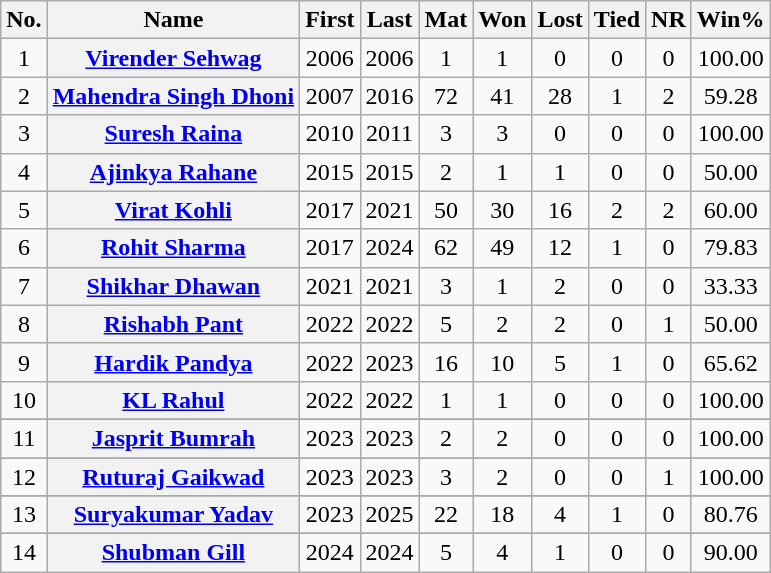<table class="wikitable plainrowheaders sortable">
<tr align="center">
<th scope="col">No.</th>
<th scope="col">Name</th>
<th scope="col">First</th>
<th scope="col">Last</th>
<th scope="col">Mat</th>
<th scope="col">Won</th>
<th scope="col">Lost</th>
<th scope="col">Tied</th>
<th scope="col">NR</th>
<th scope="col">Win%</th>
</tr>
<tr align=center>
<td>1</td>
<th scope="row"><a href='#'>Virender Sehwag</a></th>
<td>2006</td>
<td>2006</td>
<td>1</td>
<td>1</td>
<td>0</td>
<td>0</td>
<td>0</td>
<td>100.00</td>
</tr>
<tr align=center>
<td>2</td>
<th scope="row"><a href='#'>Mahendra Singh Dhoni</a></th>
<td>2007</td>
<td>2016</td>
<td>72</td>
<td>41</td>
<td>28</td>
<td>1</td>
<td>2</td>
<td>59.28</td>
</tr>
<tr align=center>
<td>3</td>
<th scope="row"><a href='#'>Suresh Raina</a></th>
<td>2010</td>
<td>2011</td>
<td>3</td>
<td>3</td>
<td>0</td>
<td>0</td>
<td>0</td>
<td>100.00</td>
</tr>
<tr align=center>
<td>4</td>
<th scope="row"><a href='#'>Ajinkya Rahane</a></th>
<td>2015</td>
<td>2015</td>
<td>2</td>
<td>1</td>
<td>1</td>
<td>0</td>
<td>0</td>
<td>50.00</td>
</tr>
<tr align=center>
<td>5</td>
<th scope="row"><a href='#'>Virat Kohli</a></th>
<td>2017</td>
<td>2021</td>
<td>50</td>
<td>30</td>
<td>16</td>
<td>2</td>
<td>2</td>
<td>60.00</td>
</tr>
<tr align=center>
<td>6</td>
<th scope="row"><a href='#'>Rohit Sharma</a></th>
<td>2017</td>
<td>2024</td>
<td>62</td>
<td>49</td>
<td>12</td>
<td>1</td>
<td>0</td>
<td>79.83</td>
</tr>
<tr align=center>
<td>7</td>
<th scope="row"><a href='#'>Shikhar Dhawan</a></th>
<td>2021</td>
<td>2021</td>
<td>3</td>
<td>1</td>
<td>2</td>
<td>0</td>
<td>0</td>
<td>33.33</td>
</tr>
<tr align=center>
<td>8</td>
<th scope="row"><a href='#'>Rishabh Pant</a></th>
<td>2022</td>
<td>2022</td>
<td>5</td>
<td>2</td>
<td>2</td>
<td>0</td>
<td>1</td>
<td>50.00</td>
</tr>
<tr align=center>
<td>9</td>
<th scope="row"><a href='#'>Hardik Pandya</a></th>
<td>2022</td>
<td>2023</td>
<td>16</td>
<td>10</td>
<td>5</td>
<td>1</td>
<td>0</td>
<td>65.62</td>
</tr>
<tr align=center>
<td>10</td>
<th scope="row"><a href='#'>KL Rahul</a></th>
<td>2022</td>
<td>2022</td>
<td>1</td>
<td>1</td>
<td>0</td>
<td>0</td>
<td>0</td>
<td>100.00</td>
</tr>
<tr>
</tr>
<tr align=center>
<td>11</td>
<th scope="row"><a href='#'>Jasprit Bumrah</a></th>
<td>2023</td>
<td>2023</td>
<td>2</td>
<td>2</td>
<td>0</td>
<td>0</td>
<td>0</td>
<td>100.00</td>
</tr>
<tr>
</tr>
<tr align=center>
<td>12</td>
<th scope="row"><a href='#'>Ruturaj Gaikwad</a></th>
<td>2023</td>
<td>2023</td>
<td>3</td>
<td>2</td>
<td>0</td>
<td>0</td>
<td>1</td>
<td>100.00</td>
</tr>
<tr>
</tr>
<tr align=center>
<td>13</td>
<th scope="row"><a href='#'>Suryakumar Yadav</a></th>
<td>2023</td>
<td>2025</td>
<td>22</td>
<td>18</td>
<td>4</td>
<td>1</td>
<td>0</td>
<td>80.76</td>
</tr>
<tr>
</tr>
<tr align=center>
<td>14</td>
<th scope="row"><a href='#'>Shubman Gill</a></th>
<td>2024</td>
<td>2024</td>
<td>5</td>
<td>4</td>
<td>1</td>
<td>0</td>
<td>0</td>
<td>90.00</td>
</tr>
</table>
